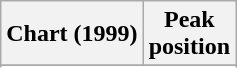<table class="wikitable plainrowheaders sortable" style="text-align:center;" border="1">
<tr>
<th scope="col">Chart (1999)</th>
<th scope="col">Peak<br>position</th>
</tr>
<tr>
</tr>
<tr>
</tr>
</table>
